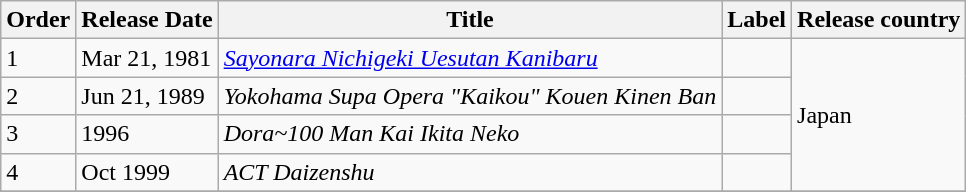<table class="wikitable">
<tr>
<th>Order</th>
<th>Release Date</th>
<th>Title</th>
<th>Label</th>
<th>Release country</th>
</tr>
<tr>
<td>1</td>
<td>Mar 21, 1981</td>
<td><em><a href='#'>Sayonara Nichigeki Uesutan Kanibaru</a></em></td>
<td></td>
<td rowspan="4">Japan</td>
</tr>
<tr>
<td>2</td>
<td>Jun 21, 1989</td>
<td><em>Yokohama Supa Opera "Kaikou" Kouen Kinen Ban</em></td>
<td></td>
</tr>
<tr>
<td>3</td>
<td>1996</td>
<td><em>Dora~100 Man Kai Ikita Neko</em></td>
<td></td>
</tr>
<tr>
<td>4</td>
<td>Oct 1999</td>
<td><em>ACT Daizenshu</em></td>
<td></td>
</tr>
<tr>
</tr>
</table>
